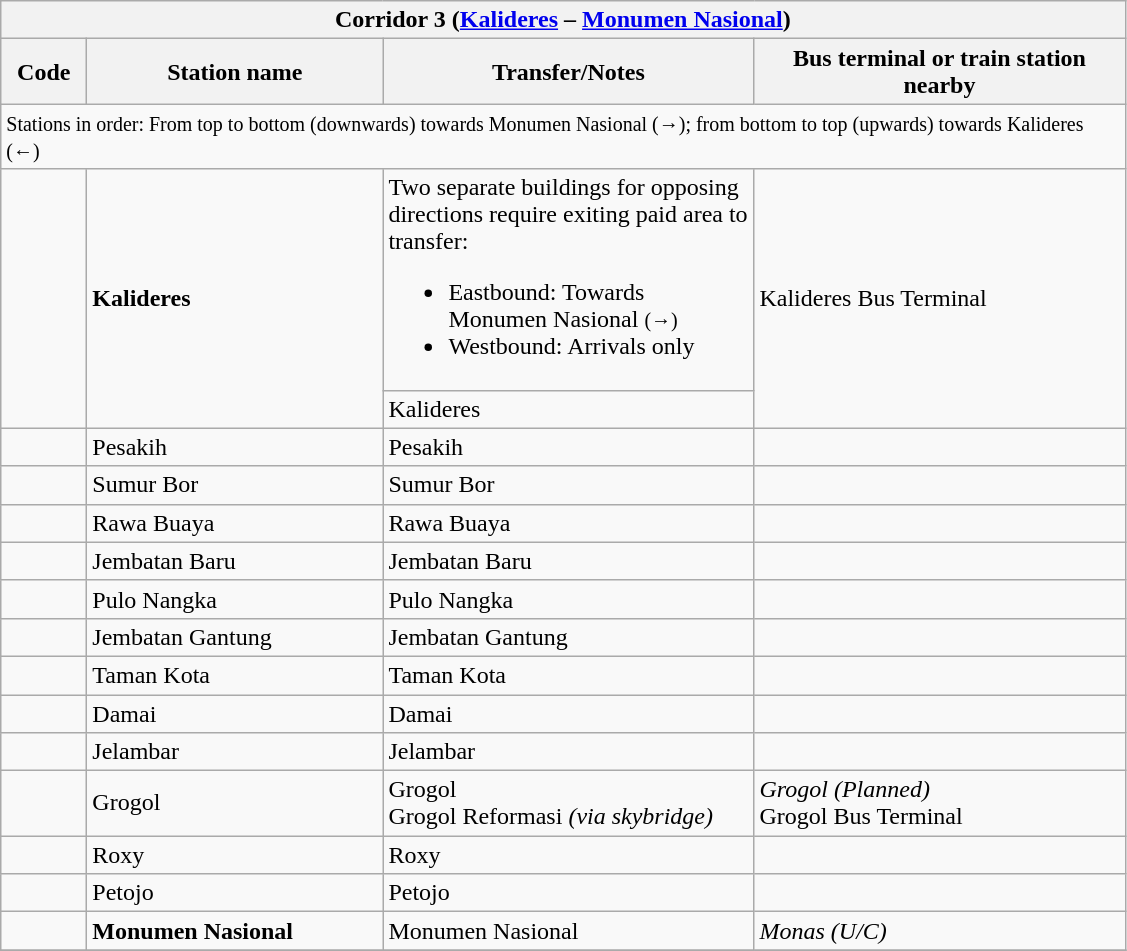<table class="wikitable" style="font-size:100%">
<tr>
<th colspan="4" align="left"> Corridor 3 (<a href='#'>Kalideres</a> – <a href='#'>Monumen Nasional</a>)</th>
</tr>
<tr>
<th width="50">Code</th>
<th width="190">Station name</th>
<th width="240">Transfer/Notes</th>
<th width="240">Bus terminal or train station nearby</th>
</tr>
<tr>
<td colspan="4"><small>Stations in order: From top to bottom (downwards) towards Monumen Nasional (→); from bottom to top (upwards) towards Kalideres (←)</small></td>
</tr>
<tr>
<td rowspan="2" align="center"><strong></strong></td>
<td rowspan="2"><strong>Kalideres</strong></td>
<td>Two separate buildings for opposing directions require exiting paid area to transfer:<br><ul><li>Eastbound: Towards Monumen Nasional <small>(→)</small></li><li>Westbound: Arrivals only</li></ul></td>
<td rowspan="2"> Kalideres Bus Terminal</td>
</tr>
<tr>
<td> Kalideres</td>
</tr>
<tr>
<td align="center"><strong></strong></td>
<td>Pesakih</td>
<td> Pesakih</td>
<td></td>
</tr>
<tr>
<td align="center"><strong></strong></td>
<td>Sumur Bor</td>
<td> Sumur Bor</td>
<td></td>
</tr>
<tr>
<td align="center"><strong></strong></td>
<td>Rawa Buaya</td>
<td>  Rawa Buaya</td>
<td></td>
</tr>
<tr>
<td align="center"><strong></strong></td>
<td>Jembatan Baru</td>
<td>  Jembatan Baru</td>
<td></td>
</tr>
<tr>
<td align="center"><strong></strong></td>
<td>Pulo Nangka</td>
<td>  Pulo Nangka</td>
<td></td>
</tr>
<tr>
<td align="center"><strong></strong></td>
<td>Jembatan Gantung</td>
<td>  Jembatan Gantung</td>
<td></td>
</tr>
<tr>
<td align="center"><strong></strong></td>
<td>Taman Kota</td>
<td>  Taman Kota</td>
<td> </td>
</tr>
<tr>
<td align="center"><strong></strong><br><strong></strong></td>
<td>Damai</td>
<td>    Damai</td>
<td> </td>
</tr>
<tr>
<td align="center"><strong></strong><br><strong></strong></td>
<td>Jelambar</td>
<td>    Jelambar</td>
<td></td>
</tr>
<tr>
<td align="center"><strong></strong></td>
<td>Grogol</td>
<td>  Grogol<br>   Grogol Reformasi <em>(via skybridge)</em></td>
<td> <em>Grogol (Planned)</em><br> Grogol Bus Terminal</td>
</tr>
<tr>
<td align="center"><strong></strong></td>
<td>Roxy</td>
<td>  Roxy</td>
<td></td>
</tr>
<tr>
<td align="center"><strong></strong></td>
<td>Petojo</td>
<td>    Petojo</td>
<td></td>
</tr>
<tr>
<td align="center"><strong></strong><br><strong></strong></td>
<td><strong>Monumen Nasional</strong></td>
<td>    Monumen Nasional</td>
<td> <em>Monas (U/C)</em></td>
</tr>
<tr>
</tr>
</table>
